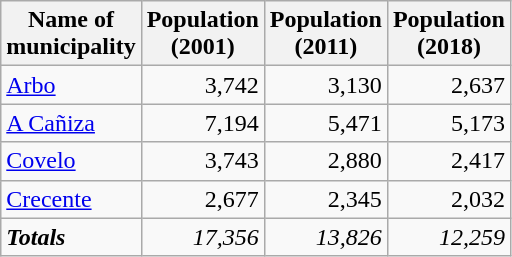<table class="wikitable sortable">
<tr>
<th>Name of<br>municipality</th>
<th>Population<br>(2001)</th>
<th>Population<br>(2011)</th>
<th>Population<br>(2018)</th>
</tr>
<tr>
<td><a href='#'>Arbo</a></td>
<td align="right">3,742</td>
<td align="right">3,130</td>
<td align="right">2,637</td>
</tr>
<tr>
<td><a href='#'>A Cañiza</a></td>
<td align="right">7,194</td>
<td align="right">5,471</td>
<td align="right">5,173</td>
</tr>
<tr>
<td><a href='#'>Covelo</a></td>
<td align="right">3,743</td>
<td align="right">2,880</td>
<td align="right">2,417</td>
</tr>
<tr>
<td><a href='#'>Crecente</a></td>
<td align="right">2,677</td>
<td align="right">2,345</td>
<td align="right">2,032</td>
</tr>
<tr>
<td><strong><em>Totals</em></strong></td>
<td align="right"><em>17,356</em></td>
<td align="right"><em>13,826</em></td>
<td align="right"><em>12,259</em></td>
</tr>
</table>
